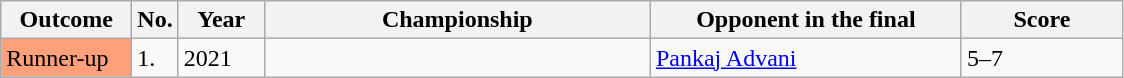<table class="sortable wikitable">
<tr>
<th width="80">Outcome</th>
<th width="20">No.</th>
<th width="50">Year</th>
<th width="250">Championship</th>
<th width="200">Opponent in the final</th>
<th width="100">Score</th>
</tr>
<tr>
<td style="background:#ffa07a;">Runner-up</td>
<td>1.</td>
<td>2021</td>
<td></td>
<td> <a href='#'>Pankaj Advani</a></td>
<td>5–7</td>
</tr>
</table>
